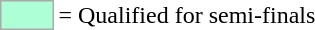<table>
<tr>
<td style="background-color:#ADFFD6; border:1px solid #aaaaaa; width:2em;"></td>
<td>= Qualified for semi-finals</td>
</tr>
</table>
